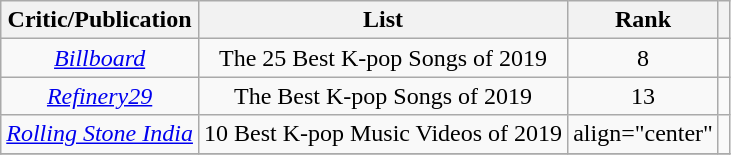<table class="sortable wikitable">
<tr>
<th>Critic/Publication</th>
<th>List</th>
<th>Rank</th>
<th class="unsortable"></th>
</tr>
<tr>
<td align="center"><em><a href='#'>Billboard</a></em></td>
<td align="center">The 25 Best K-pop Songs of 2019</td>
<td align="center">8</td>
<td align="center"></td>
</tr>
<tr>
<td align="center"><em><a href='#'>Refinery29</a></em></td>
<td align="center">The Best K-pop Songs of 2019</td>
<td align="center">13</td>
<td align="center"></td>
</tr>
<tr>
<td align="center"><em><a href='#'>Rolling Stone India</a></em></td>
<td align="center">10 Best K-pop Music Videos of 2019</td>
<td>align="center" </td>
<td align="center"></td>
</tr>
<tr>
</tr>
</table>
